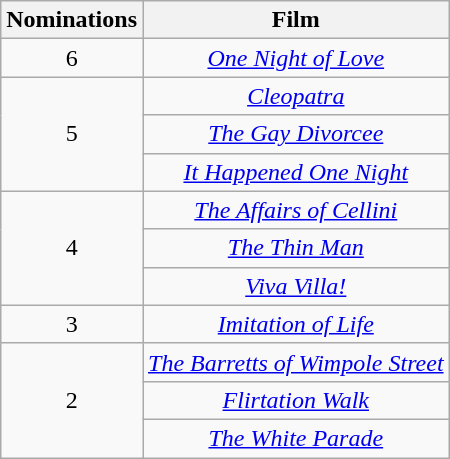<table class="wikitable plainrowheaders" style="text-align: center; margin-right:1em;">
<tr>
<th scope="col" style="width:55px;">Nominations</th>
<th scope="col" style="text-align:center;">Film</th>
</tr>
<tr>
<td>6</td>
<td><em><a href='#'>One Night of Love</a></em></td>
</tr>
<tr>
<td scope="row" rowspan="3" style="text-align:center">5</td>
<td><em><a href='#'>Cleopatra</a></em></td>
</tr>
<tr>
<td><em><a href='#'>The Gay Divorcee</a></em></td>
</tr>
<tr>
<td><em><a href='#'>It Happened One Night</a></em></td>
</tr>
<tr>
<td scope="row" rowspan="3" style="text-align:center">4</td>
<td><em><a href='#'>The Affairs of Cellini</a></em></td>
</tr>
<tr>
<td><em><a href='#'>The Thin Man</a></em></td>
</tr>
<tr>
<td><em><a href='#'>Viva Villa!</a></em></td>
</tr>
<tr>
<td>3</td>
<td><em><a href='#'>Imitation of Life</a></em></td>
</tr>
<tr>
<td scope="row" rowspan="3" style="text-align:center">2</td>
<td><em><a href='#'>The Barretts of Wimpole Street</a></em></td>
</tr>
<tr>
<td><em><a href='#'>Flirtation Walk</a></em></td>
</tr>
<tr>
<td><em><a href='#'>The White Parade</a></em></td>
</tr>
</table>
